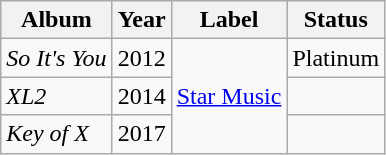<table class="wikitable">
<tr>
<th>Album</th>
<th>Year</th>
<th>Label</th>
<th>Status</th>
</tr>
<tr>
<td><em>So It's You</em></td>
<td>2012</td>
<td rowspan=3><a href='#'>Star Music</a></td>
<td>Platinum</td>
</tr>
<tr>
<td><em>XL2</em></td>
<td>2014</td>
<td></td>
</tr>
<tr>
<td><em>Key of X</em></td>
<td>2017</td>
<td></td>
</tr>
</table>
